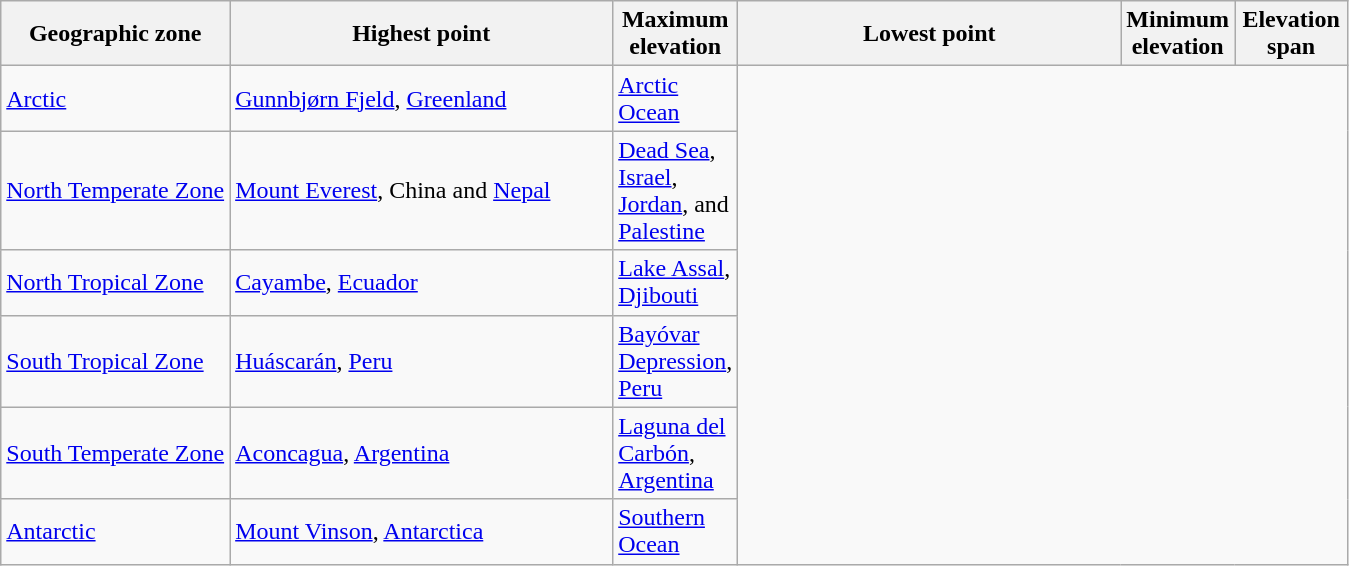<table class="wikitable sortable">
<tr>
<th width="132px">Geographic zone</th>
<th width="248px">Highest point</th>
<th width="68px">Maximum elevation</th>
<th width="248px">Lowest point</th>
<th width="68px">Minimum elevation</th>
<th width="68px">Elevation span</th>
</tr>
<tr>
<td><a href='#'>Arctic</a></td>
<td><a href='#'>Gunnbjørn Fjeld</a>, <a href='#'>Greenland</a><br></td>
<td><a href='#'>Arctic Ocean</a><br>
</td>
</tr>
<tr>
<td><a href='#'>North&nbsp;Temperate&nbsp;Zone</a></td>
<td><a href='#'>Mount Everest</a>, China and <a href='#'>Nepal</a><br></td>
<td><a href='#'>Dead Sea</a>, <a href='#'>Israel</a>, <a href='#'>Jordan</a>, and <a href='#'>Palestine</a><br>
</td>
</tr>
<tr>
<td><a href='#'>North&nbsp;Tropical&nbsp;Zone</a></td>
<td><a href='#'>Cayambe</a>, <a href='#'>Ecuador</a><br></td>
<td><a href='#'>Lake Assal</a>, <a href='#'>Djibouti</a><br>
</td>
</tr>
<tr>
<td><a href='#'>South&nbsp;Tropical&nbsp;Zone</a></td>
<td><a href='#'>Huáscarán</a>, <a href='#'>Peru</a><br></td>
<td><a href='#'>Bayóvar Depression</a>, <a href='#'>Peru</a><br>
</td>
</tr>
<tr>
<td><a href='#'>South&nbsp;Temperate&nbsp;Zone</a></td>
<td><a href='#'>Aconcagua</a>, <a href='#'>Argentina</a><br></td>
<td><a href='#'>Laguna del Carbón</a>, <a href='#'>Argentina</a><br>
</td>
</tr>
<tr>
<td><a href='#'>Antarctic</a></td>
<td><a href='#'>Mount Vinson</a>, <a href='#'>Antarctica</a><br></td>
<td><a href='#'>Southern Ocean</a><br>
</td>
</tr>
</table>
